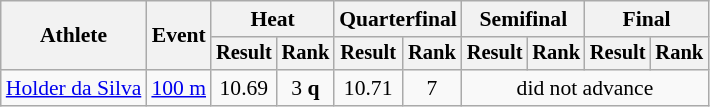<table class="wikitable" style="font-size:90%">
<tr>
<th rowspan="2">Athlete</th>
<th rowspan="2">Event</th>
<th colspan="2">Heat</th>
<th colspan="2">Quarterfinal</th>
<th colspan="2">Semifinal</th>
<th colspan="2">Final</th>
</tr>
<tr style="font-size:95%">
<th>Result</th>
<th>Rank</th>
<th>Result</th>
<th>Rank</th>
<th>Result</th>
<th>Rank</th>
<th>Result</th>
<th>Rank</th>
</tr>
<tr align=center>
<td align=left><a href='#'>Holder da Silva</a></td>
<td align=left><a href='#'>100 m</a></td>
<td>10.69</td>
<td>3 <strong>q</strong></td>
<td>10.71</td>
<td>7</td>
<td colspan=4>did not advance</td>
</tr>
</table>
